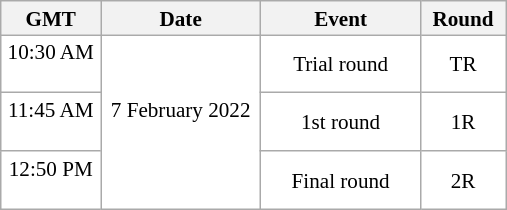<table class="wikitable" style="background:#fff; font-size:88%; text-align:center; line-height:16px; border:grey solid 1px; border-collapse:collapse;">
<tr>
<th width=60>GMT</th>
<th width=100>Date</th>
<th width=100>Event</th>
<th width=50>Round</th>
</tr>
<tr>
<td>10:30 AM  </td>
<td rowspan=3>7 February 2022  </td>
<td>Trial round</td>
<td>TR</td>
</tr>
<tr>
<td>11:45 AM  </td>
<td>1st round</td>
<td>1R</td>
</tr>
<tr>
<td>12:50 PM  </td>
<td>Final round</td>
<td>2R</td>
</tr>
</table>
